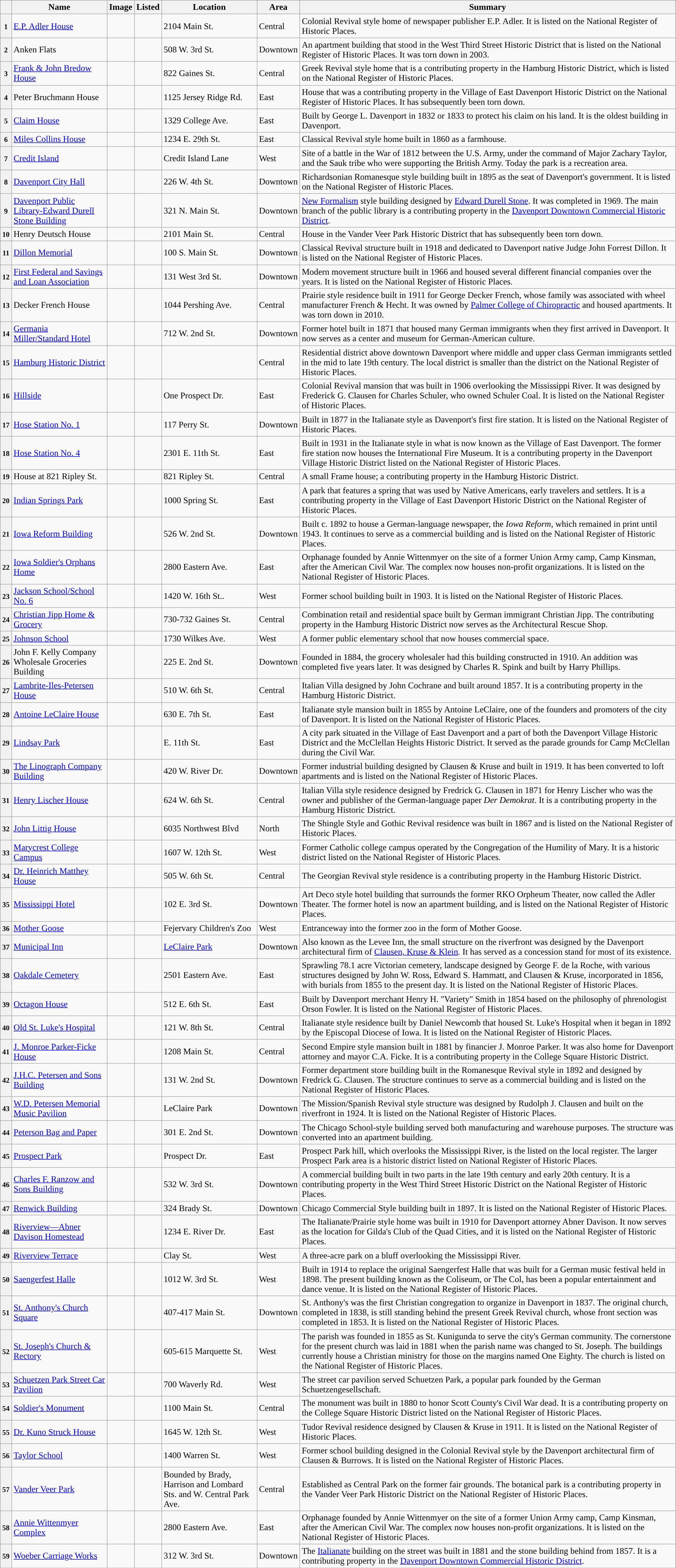<table class="wikitable sortable" style="width:98%">
<tr>
<th style="background-color:"></th>
<th style="background-color:">Name</th>
<th style="background-color:">Image</th>
<th style="background-color:">Listed</th>
<th style="background-color:">Location</th>
<th style="background-color:">Area</th>
<th style="background-color:">Summary</th>
</tr>
<tr ->
<th><small>1</small></th>
<td><a href='#'>E.P. Adler House</a></td>
<td></td>
<td></td>
<td>2104 Main St.<br><small></small></td>
<td>Central</td>
<td>Colonial Revival style home of newspaper publisher E.P. Adler.  It is listed on the National Register of Historic Places.</td>
</tr>
<tr ->
<th><small>2</small></th>
<td>Anken Flats</td>
<td></td>
<td></td>
<td>508 W. 3rd St.<br><small></small></td>
<td>Downtown</td>
<td>An apartment building that stood in the West Third Street Historic District that is listed on the National Register of Historic Places. It was torn down in 2003.</td>
</tr>
<tr ->
<th><small>3</small></th>
<td><a href='#'>Frank & John Bredow House</a></td>
<td></td>
<td></td>
<td>822 Gaines St.<br><small></small></td>
<td>Central</td>
<td>Greek Revival style home that is a contributing property in the Hamburg Historic District, which is listed on the National Register of Historic Places.</td>
</tr>
<tr ->
<th><small>4</small></th>
<td>Peter Bruchmann House</td>
<td></td>
<td></td>
<td>1125 Jersey Ridge Rd.<br><small></small></td>
<td>East</td>
<td>House that was a contributing property in the Village of East Davenport Historic District on the National Register of Historic Places.  It has subsequently been torn down.</td>
</tr>
<tr ->
<th><small>5</small></th>
<td><a href='#'>Claim House</a></td>
<td></td>
<td></td>
<td>1329 College Ave.<br><small></small></td>
<td>East</td>
<td>Built by George L. Davenport in 1832 or 1833 to protect his claim on his land. It is the oldest building in Davenport.</td>
</tr>
<tr ->
<th><small>6</small></th>
<td><a href='#'>Miles Collins House</a></td>
<td></td>
<td></td>
<td>1234 E. 29th St.<br><small></small></td>
<td>East</td>
<td>Classical Revival style home built in 1860 as a farmhouse.</td>
</tr>
<tr ->
<th><small>7</small></th>
<td><a href='#'>Credit Island</a></td>
<td></td>
<td></td>
<td>Credit Island Lane<br><small></small></td>
<td>West</td>
<td>Site of a battle in the War of 1812 between the U.S. Army, under the command of Major Zachary Taylor, and the Sauk tribe who were supporting the British Army. Today the park is a recreation area.</td>
</tr>
<tr ->
<th><small>8</small></th>
<td><a href='#'>Davenport City Hall</a></td>
<td></td>
<td></td>
<td>226 W. 4th St.<br><small></small></td>
<td>Downtown</td>
<td>Richardsonian Romanesque style building built in 1895 as the seat of Davenport's government. It is listed on the National Register of Historic Places.</td>
</tr>
<tr ->
<th><small>9</small></th>
<td><a href='#'>Davenport Public Library-Edward Durell Stone Building</a></td>
<td></td>
<td></td>
<td>321 N. Main St.<br><small></small></td>
<td>Downtown</td>
<td><a href='#'>New Formalism</a> style building designed by <a href='#'>Edward Durell Stone</a>. It was completed in 1969. The main branch of the public library is a contributing property in the <a href='#'>Davenport Downtown Commercial Historic District</a>.</td>
</tr>
<tr ->
<th><small>10</small></th>
<td>Henry Deutsch House</td>
<td></td>
<td></td>
<td>2101 Main St.<br><small></small></td>
<td>Central</td>
<td>House in the Vander Veer Park Historic District that has subsequently been torn down.</td>
</tr>
<tr ->
<th><small>11</small></th>
<td><a href='#'>Dillon Memorial</a></td>
<td></td>
<td></td>
<td>100 S. Main St.<br><small></small></td>
<td>Downtown</td>
<td>Classical Revival structure built in 1918 and dedicated to Davenport native Judge John Forrest Dillon. It is listed on the National Register of Historic Places.</td>
</tr>
<tr ->
<th><small>12</small></th>
<td><a href='#'>First Federal and Savings and Loan Association</a></td>
<td></td>
<td></td>
<td>131 West 3rd St.<br><small></small></td>
<td>Downtown</td>
<td>Modern movement structure built in 1966 and housed several different financial companies over the years. It is listed on the National Register of Historic Places.</td>
</tr>
<tr ->
<th><small>13</small></th>
<td>Decker French House</td>
<td></td>
<td></td>
<td>1044 Pershing Ave.<br><small></small></td>
<td>Central</td>
<td>Prairie style residence built in 1911 for George Decker French, whose family was associated with wheel manufacturer French & Hecht. It was owned by <a href='#'>Palmer College of Chiropractic</a> and housed apartments.  It was torn down in 2010.</td>
</tr>
<tr ->
<th><small>14</small></th>
<td><a href='#'>Germania Miller/Standard Hotel</a></td>
<td></td>
<td></td>
<td>712 W. 2nd St.<br><small></small></td>
<td>Downtown</td>
<td>Former hotel built in 1871 that housed many German immigrants when they first arrived in Davenport. It now serves as a center and museum for German-American culture.</td>
</tr>
<tr ->
<th><small>15</small></th>
<td><a href='#'>Hamburg Historic District</a></td>
<td></td>
<td></td>
<td><br><small></small></td>
<td>Central</td>
<td>Residential district above downtown Davenport where middle and upper class German immigrants settled in the mid to late 19th century. The local district is smaller than the district on the National Register of Historic Places.</td>
</tr>
<tr ->
<th><small>16</small></th>
<td><a href='#'>Hillside</a></td>
<td></td>
<td></td>
<td>One Prospect Dr.<br><small></small></td>
<td>East</td>
<td>Colonial Revival mansion that was built in 1906 overlooking the Mississippi River. It was designed by Frederick G. Clausen for Charles Schuler, who owned Schuler Coal. It is listed on the National Register of Historic Places.</td>
</tr>
<tr ->
<th><small>17</small></th>
<td><a href='#'>Hose Station No. 1</a></td>
<td></td>
<td></td>
<td>117 Perry St.<br><small></small></td>
<td>Downtown</td>
<td>Built in 1877 in the Italianate style as Davenport's first fire station. It is listed on the National Register of Historic Places.</td>
</tr>
<tr ->
<th><small>18</small></th>
<td><a href='#'>Hose Station No. 4</a></td>
<td></td>
<td></td>
<td>2301 E. 11th St.<br><small></small></td>
<td>East</td>
<td>Built in 1931 in the Italianate style in what is now known as the Village of East Davenport. The former fire station now houses the International Fire Museum. It is a contributing property in the Davenport Village Historic District listed on the National Register of Historic Places.</td>
</tr>
<tr ->
<th><small>19</small></th>
<td>House at 821 Ripley St.</td>
<td></td>
<td></td>
<td>821 Ripley St.<br><small></small></td>
<td>Central</td>
<td>A small Frame house; a contributing property in the Hamburg Historic District.</td>
</tr>
<tr ->
<th><small>20</small></th>
<td><a href='#'>Indian Springs Park</a></td>
<td></td>
<td></td>
<td>1000 Spring St.<br><small></small></td>
<td>East</td>
<td>A park that features a spring that was used by Native Americans, early travelers and settlers.  It is a contributing property in the Village of East Davenport Historic District on the National Register of Historic Places.</td>
</tr>
<tr ->
<th><small>21</small></th>
<td><a href='#'>Iowa Reform Building</a></td>
<td></td>
<td></td>
<td>526 W. 2nd St.<br><small></small></td>
<td>Downtown</td>
<td>Built c. 1892 to house a German-language newspaper, the <em>Iowa Reform</em>, which remained in print until 1943. It continues to serve as a commercial building and is listed on the National Register of Historic Places.</td>
</tr>
<tr ->
<th><small>22</small></th>
<td><a href='#'>Iowa Soldier's Orphans Home</a></td>
<td></td>
<td></td>
<td>2800 Eastern Ave.<br><small></small></td>
<td>East</td>
<td>Orphanage founded by Annie Wittenmyer on the site of a former Union Army camp, Camp Kinsman, after the American Civil War. The complex now houses non-profit organizations. It is listed on the National Register of Historic Places.</td>
</tr>
<tr ->
<th><small>23</small></th>
<td><a href='#'>Jackson School/School No. 6</a></td>
<td></td>
<td></td>
<td>1420 W. 16th St..<br><small></small></td>
<td>West</td>
<td>Former school building built in 1903.  It is listed on the National Register of Historic Places.</td>
</tr>
<tr ->
<th><small>24</small></th>
<td><a href='#'>Christian Jipp Home & Grocery</a></td>
<td></td>
<td></td>
<td>730-732 Gaines St.<br><small></small></td>
<td>Central</td>
<td>Combination retail and residential space built by German immigrant Christian Jipp. The contributing property in the Hamburg Historic District now serves as the Architectural Rescue Shop.</td>
</tr>
<tr ->
<th><small>25</small></th>
<td><a href='#'>Johnson School</a></td>
<td></td>
<td></td>
<td>1730 Wilkes Ave.<br><small></small></td>
<td>West</td>
<td>A former public elementary school that now houses commercial space.</td>
</tr>
<tr ->
<th><small>26</small></th>
<td>John F. Kelly Company Wholesale Groceries Building</td>
<td></td>
<td></td>
<td>225 E. 2nd St.<br><small></small></td>
<td>Downtown</td>
<td>Founded in 1884, the grocery wholesaler had this building constructed in 1910. An addition was completed five years later. It was designed by Charles R. Spink and built by Harry Phillips.</td>
</tr>
<tr ->
<th><small>27</small></th>
<td><a href='#'>Lambrite-Iles-Petersen House</a></td>
<td></td>
<td></td>
<td>510 W. 6th St.<br><small></small></td>
<td>Central</td>
<td>Italian Villa designed by John Cochrane and built around 1857. It is a contributing property in the Hamburg Historic District.</td>
</tr>
<tr ->
<th><small>28</small></th>
<td><a href='#'>Antoine LeClaire House</a></td>
<td></td>
<td></td>
<td>630 E. 7th St.<br><small></small></td>
<td>East</td>
<td>Italianate style mansion built in 1855 by Antoine LeClaire, one of the founders and promoters of the city of Davenport. It is listed on the National Register of Historic Places.</td>
</tr>
<tr ->
<th><small>29</small></th>
<td><a href='#'>Lindsay Park</a></td>
<td></td>
<td></td>
<td>E. 11th St.<br><small></small></td>
<td>East</td>
<td>A city park situated in the Village of East Davenport and a part of both the Davenport Village Historic District and the McClellan Heights Historic District. It served as the parade grounds for Camp McClellan during the Civil War.</td>
</tr>
<tr ->
<th><small>30</small></th>
<td><a href='#'>The Linograph Company Building</a></td>
<td></td>
<td></td>
<td>420 W. River Dr.<br><small></small></td>
<td>Downtown</td>
<td>Former industrial building designed by Clausen & Kruse and built in 1919. It has been converted to loft apartments and is listed on the National Register of Historic Places.</td>
</tr>
<tr ->
<th><small>31</small></th>
<td><a href='#'>Henry Lischer House</a></td>
<td></td>
<td></td>
<td>624 W. 6th St.<br><small></small></td>
<td>Central</td>
<td>Italian Villa style residence designed by Fredrick G. Clausen in 1871 for Henry Lischer who was the owner and publisher of the German-language paper <em>Der Demokrat</em>. It is a contributing property in the Hamburg Historic District.</td>
</tr>
<tr ->
<th><small>32</small></th>
<td><a href='#'>John Littig House</a></td>
<td></td>
<td></td>
<td>6035 Northwest Blvd<br><small></small></td>
<td>North</td>
<td>The Shingle Style and Gothic Revival residence was built in 1867 and is listed on the National Register of Historic Places.</td>
</tr>
<tr ->
<th><small>33</small></th>
<td><a href='#'>Marycrest College Campus</a></td>
<td></td>
<td></td>
<td>1607 W. 12th St.<br><small></small></td>
<td>West</td>
<td>Former Catholic college campus operated by the Congregation of the Humility of Mary. It is a historic district listed on the National Register of Historic Places.</td>
</tr>
<tr ->
<th><small>34</small></th>
<td><a href='#'>Dr. Heinrich Matthey House</a></td>
<td></td>
<td></td>
<td>505 W. 6th St.<br><small></small></td>
<td>Central</td>
<td>The Georgian Revival style residence is a contributing property in the Hamburg Historic District.</td>
</tr>
<tr ->
<th><small>35</small></th>
<td><a href='#'>Mississippi Hotel</a></td>
<td></td>
<td></td>
<td>102 E. 3rd St.<br><small></small></td>
<td>Downtown</td>
<td>Art Deco style hotel building that surrounds the former RKO Orpheum Theater, now called the Adler Theater. The former hotel is now an apartment building, and is listed on the National Register of Historic Places.</td>
</tr>
<tr ->
<th><small>36</small></th>
<td><a href='#'>Mother Goose</a></td>
<td></td>
<td></td>
<td>Fejervary Children's Zoo<br><small></small></td>
<td>West</td>
<td>Entranceway into the former zoo in the form of Mother Goose.</td>
</tr>
<tr ->
<th><small>37</small></th>
<td><a href='#'>Municipal Inn</a></td>
<td></td>
<td></td>
<td><a href='#'>LeClaire Park</a><br><small></small></td>
<td>Downtown</td>
<td>Also known as the Levee Inn, the small structure on the riverfront was designed by the Davenport architectural firm of <a href='#'>Clausen, Kruse & Klein</a>.  It has served as a concession stand for most of its existence.</td>
</tr>
<tr ->
<th><small>38</small></th>
<td><a href='#'>Oakdale Cemetery</a></td>
<td></td>
<td></td>
<td>2501 Eastern Ave. <br><small></small></td>
<td>East</td>
<td>Sprawling 78.1 acre Victorian cemetery, landscape designed by George F. de la Roche, with various structures designed by John W. Ross, Edward S. Hammatt, and Clausen & Kruse, incorporated in 1856, with burials from 1855 to the present day. It is listed on the National Register of Historic Places.</td>
</tr>
<tr ->
<th><small>39</small></th>
<td><a href='#'>Octagon House</a></td>
<td></td>
<td></td>
<td>512 E. 6th St.<br><small></small></td>
<td>East</td>
<td>Built by Davenport merchant Henry H. "Variety" Smith in 1854 based on the philosophy of phrenologist Orson Fowler. It is listed on the National Register of Historic Places.</td>
</tr>
<tr ->
<th><small>40</small></th>
<td><a href='#'>Old St. Luke's Hospital</a></td>
<td></td>
<td></td>
<td>121 W. 8th St.<br><small></small></td>
<td>Central</td>
<td>Italianate style residence built by Daniel Newcomb that housed St. Luke's Hospital when it began in 1892 by the Episcopal Diocese of Iowa. It is listed on the National Register of Historic Places.</td>
</tr>
<tr ->
<th><small>41</small></th>
<td><a href='#'>J. Monroe Parker-Ficke House</a></td>
<td></td>
<td></td>
<td>1208 Main St.<br><small></small></td>
<td>Central</td>
<td>Second Empire style mansion built in 1881 by financier J. Monroe Parker. It was also home for Davenport attorney and mayor C.A. Ficke. It is a contributing property in the College Square Historic District.</td>
</tr>
<tr ->
<th><small>42</small></th>
<td><a href='#'>J.H.C. Petersen and Sons Building</a></td>
<td></td>
<td></td>
<td>131 W. 2nd St.<br><small></small></td>
<td>Downtown</td>
<td>Former department store building built in the Romanesque Revival style in 1892 and designed by Fredrick G. Clausen. The structure continues to serve as a commercial building and is listed on the National Register of Historic Places.</td>
</tr>
<tr ->
<th><small>43</small></th>
<td><a href='#'>W.D. Petersen Memorial Music Pavilion</a></td>
<td></td>
<td></td>
<td>LeClaire Park<br><small></small></td>
<td>Downtown</td>
<td>The Mission/Spanish Revival style structure was designed by Rudolph J. Clausen and built on the riverfront in 1924. It is listed on the National Register of Historic Places.</td>
</tr>
<tr ->
<th><small>44</small></th>
<td><a href='#'>Peterson Bag and Paper</a></td>
<td></td>
<td></td>
<td>301 E. 2nd St.<br><small></small></td>
<td>Downtown</td>
<td>The Chicago School-style building served both manufacturing and warehouse purposes. The structure was converted into an apartment building.</td>
</tr>
<tr ->
<th><small>45</small></th>
<td><a href='#'>Prospect Park</a></td>
<td></td>
<td></td>
<td>Prospect Dr.<br><small></small></td>
<td>East</td>
<td>Prospect Park hill, which overlooks the Mississippi River, is the listed on the local register. The larger Prospect Park area is a historic district listed on National Register of Historic Places.</td>
</tr>
<tr ->
<th><small>46</small></th>
<td><a href='#'>Charles F. Ranzow and Sons Building</a></td>
<td></td>
<td></td>
<td>532 W. 3rd St.<br><small></small></td>
<td>Downtown</td>
<td>A commercial building built in two parts in the late 19th century and early 20th century. It is a contributing property in the West Third Street Historic District on the National Register of Historic Places.</td>
</tr>
<tr ->
<th><small>47</small></th>
<td><a href='#'>Renwick Building</a></td>
<td></td>
<td></td>
<td>324 Brady St.<br><small></small></td>
<td>Downtown</td>
<td>Chicago Commercial Style building built in 1897. It is listed on the National Register of Historic Places.</td>
</tr>
<tr ->
<th><small>48</small></th>
<td><a href='#'>Riverview—Abner Davison Homestead</a></td>
<td></td>
<td></td>
<td>1234 E. River Dr.<br><small></small></td>
<td>East</td>
<td>The Italianate/Prairie style home was built in 1910 for Davenport attorney Abner Davison. It now serves as the location for Gilda's Club of the Quad Cities, and it is listed on the National Register of Historic Places.</td>
</tr>
<tr ->
<th><small>49</small></th>
<td><a href='#'>Riverview Terrace</a></td>
<td></td>
<td></td>
<td>Clay St.<br><small></small></td>
<td>West</td>
<td>A three-acre park on a bluff overlooking the Mississippi River.</td>
</tr>
<tr ->
<th><small>50</small></th>
<td><a href='#'>Saengerfest Halle</a></td>
<td></td>
<td></td>
<td>1012 W. 3rd St.<br><small></small></td>
<td>West</td>
<td>Built in 1914 to replace the original Saengerfest Halle that was built for a German music festival held in 1898. The present building known as the Coliseum, or The Col, has been a popular entertainment and dance venue. It is listed on the National Register of Historic Places.</td>
</tr>
<tr ->
<th><small>51</small></th>
<td><a href='#'>St. Anthony's Church Square</a></td>
<td></td>
<td></td>
<td>407-417 Main St.<br><small></small></td>
<td>Downtown</td>
<td>St. Anthony's was the first Christian congregation to organize in Davenport in 1837. The original church, completed in 1838, is still standing behind the present Greek Revival church, whose front section was completed in 1853. It is listed on the National Register of Historic Places.</td>
</tr>
<tr ->
<th><small>52</small></th>
<td><a href='#'>St. Joseph's Church & Rectory</a></td>
<td></td>
<td></td>
<td>605-615 Marquette St.<br><small></small></td>
<td>West</td>
<td>The parish was founded in 1855 as St. Kunigunda to serve the city's German community. The cornerstone for the present church was laid in 1881 when the parish name was changed to St. Joseph. The buildings currently house a Christian ministry for those on the margins named One Eighty.  The church is listed on the National Register of Historic Places.</td>
</tr>
<tr ->
<th><small>53</small></th>
<td><a href='#'>Schuetzen Park Street Car Pavilion</a></td>
<td></td>
<td></td>
<td>700 Waverly Rd.<br><small></small></td>
<td>West</td>
<td>The street car pavilion served Schuetzen Park, a popular park founded by the German Schuetzengesellschaft.</td>
</tr>
<tr ->
<th><small>54</small></th>
<td><a href='#'>Soldier's Monument</a></td>
<td></td>
<td></td>
<td>1100 Main St.<br><small></small></td>
<td>Central</td>
<td>The monument was built in 1880 to honor Scott County's Civil War dead. It is a contributing property on the College Square Historic District listed on the National Register of Historic Places.</td>
</tr>
<tr ->
<th><small>55</small></th>
<td><a href='#'>Dr. Kuno Struck House</a></td>
<td></td>
<td></td>
<td>1645 W. 12th St.<br><small></small></td>
<td>West</td>
<td>Tudor Revival residence designed by Clausen & Kruse in 1911. It is listed on the National Register of Historic Places.</td>
</tr>
<tr ->
<th><small>56</small></th>
<td><a href='#'>Taylor School</a></td>
<td></td>
<td></td>
<td>1400 Warren St.<br><small></small></td>
<td>West</td>
<td>Former school building designed in the Colonial Revival style by the Davenport architectural firm of Clausen & Burrows.  It is listed on the National Register of Historic Places.</td>
</tr>
<tr ->
<th><small>57</small></th>
<td><a href='#'>Vander Veer Park</a></td>
<td></td>
<td></td>
<td>Bounded by Brady, Harrison and Lombard Sts. and W. Central Park Ave.<br><small></small></td>
<td>Central</td>
<td>Established as Central Park on the former fair grounds. The botanical park is a contributing property in the Vander Veer Park Historic District on the National Register of Historic Places.</td>
</tr>
<tr ->
<th><small>58</small></th>
<td><a href='#'>Annie Wittenmyer Complex</a></td>
<td></td>
<td></td>
<td>2800 Eastern Ave.<br><small></small></td>
<td>East</td>
<td>Orphanage founded by Annie Wittenmyer on the site of a former Union Army camp, Camp Kinsman, after the American Civil War. The complex now houses non-profit organizations. It is listed on the National Register of Historic Places.</td>
</tr>
<tr ->
<th><small>59</small></th>
<td><a href='#'>Woeber Carriage Works</a></td>
<td></td>
<td></td>
<td>312 W. 3rd St.<br><small></small></td>
<td>Downtown</td>
<td>The <a href='#'>Italianate</a> building on the street was built in 1881 and the stone building behind from 1857. It is a contributing property in the <a href='#'>Davenport Downtown Commercial Historic District</a>.</td>
</tr>
<tr ->
</tr>
</table>
